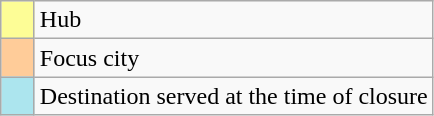<table class="wikitable">
<tr>
<td bgcolor=#FDFD96 width=15px></td>
<td>Hub</td>
</tr>
<tr>
<td bgcolor=#FFCC99 width=15px></td>
<td>Focus city</td>
</tr>
<tr>
<td bgcolor=#ACE5EE width=15px></td>
<td>Destination served at the time of closure</td>
</tr>
</table>
